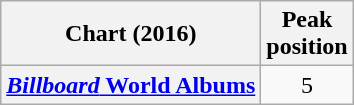<table class="wikitable plainrowheaders sortable" style="text-align:center;">
<tr>
<th scope="col">Chart (2016)</th>
<th scope="col">Peak<br>position</th>
</tr>
<tr>
<th scope="row"><a href='#'><em>Billboard</em> World Albums</a></th>
<td style="text-align:center;">5</td>
</tr>
</table>
